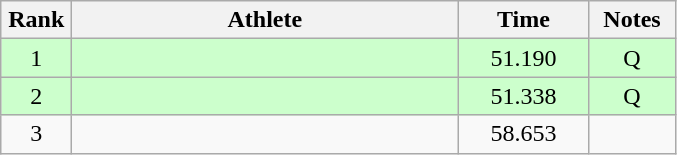<table class=wikitable style="text-align:center">
<tr>
<th width=40>Rank</th>
<th width=250>Athlete</th>
<th width=80>Time</th>
<th width=50>Notes</th>
</tr>
<tr bgcolor="ccffcc">
<td>1</td>
<td align=left></td>
<td>51.190</td>
<td>Q</td>
</tr>
<tr bgcolor="ccffcc">
<td>2</td>
<td align=left></td>
<td>51.338</td>
<td>Q</td>
</tr>
<tr>
<td>3</td>
<td align=left></td>
<td>58.653</td>
<td></td>
</tr>
</table>
